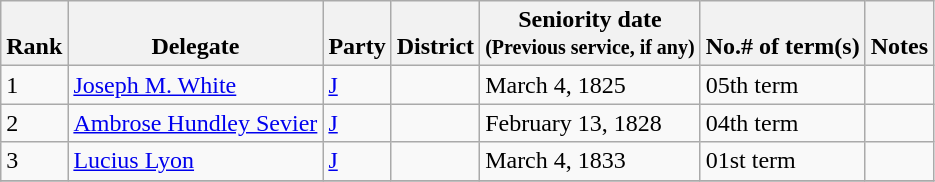<table class="wikitable sortable">
<tr valign=bottom>
<th>Rank</th>
<th>Delegate</th>
<th>Party</th>
<th>District</th>
<th>Seniority date<br><small>(Previous service, if any)</small><br></th>
<th>No.# of term(s)</th>
<th>Notes</th>
</tr>
<tr>
<td>1</td>
<td><a href='#'>Joseph M. White</a></td>
<td><a href='#'>J</a></td>
<td></td>
<td>March 4, 1825</td>
<td>05th term</td>
<td></td>
</tr>
<tr>
<td>2</td>
<td><a href='#'>Ambrose Hundley Sevier</a></td>
<td><a href='#'>J</a></td>
<td></td>
<td>February 13, 1828</td>
<td>04th term</td>
<td></td>
</tr>
<tr>
<td>3</td>
<td><a href='#'>Lucius Lyon</a></td>
<td><a href='#'>J</a></td>
<td></td>
<td>March 4, 1833</td>
<td>01st term</td>
<td></td>
</tr>
<tr>
</tr>
</table>
